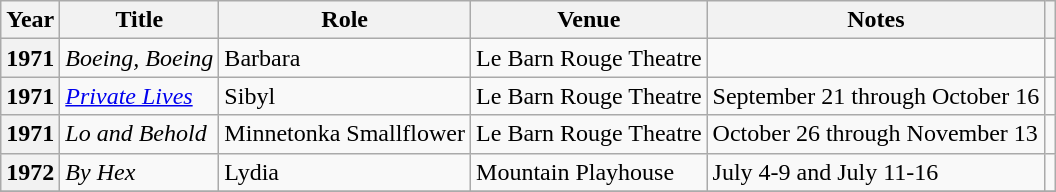<table class="wikitable plainrowheaders">
<tr>
<th scope="col">Year</th>
<th scope="col">Title</th>
<th scope="col">Role</th>
<th scope="col">Venue</th>
<th scope="col">Notes</th>
<th scope="col"></th>
</tr>
<tr>
<th scope=row>1971</th>
<td><em>Boeing, Boeing</em></td>
<td>Barbara</td>
<td>Le Barn Rouge Theatre</td>
<td></td>
<td></td>
</tr>
<tr>
<th scope=row>1971</th>
<td><em><a href='#'>Private Lives</a></em></td>
<td>Sibyl</td>
<td>Le Barn Rouge Theatre</td>
<td>September 21 through October 16</td>
<td></td>
</tr>
<tr>
<th scope=row>1971</th>
<td><em>Lo and Behold</em></td>
<td>Minnetonka Smallflower</td>
<td>Le Barn Rouge Theatre</td>
<td>October 26 through November 13</td>
<td></td>
</tr>
<tr>
<th scope=row>1972</th>
<td><em>By Hex</em></td>
<td>Lydia</td>
<td>Mountain Playhouse</td>
<td>July 4-9 and July 11-16</td>
<td></td>
</tr>
<tr>
</tr>
</table>
